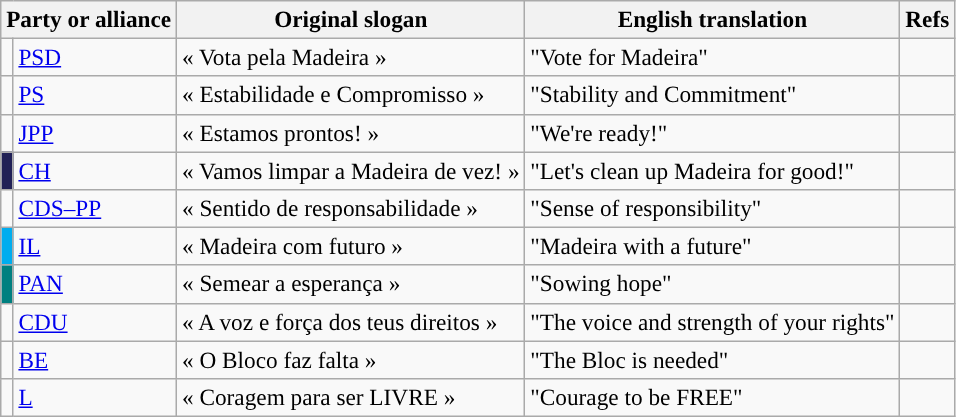<table class="wikitable" style="font-size:97%; text-align:left;">
<tr>
<th colspan="2" style="text-align:left;">Party or alliance</th>
<th>Original slogan</th>
<th>English translation</th>
<th>Refs</th>
</tr>
<tr>
<td style="color:inherit;background:"></td>
<td><a href='#'>PSD</a></td>
<td>« Vota pela Madeira »</td>
<td>"Vote for Madeira"</td>
<td></td>
</tr>
<tr>
<td width="1" style="color:inherit;background:"></td>
<td><a href='#'>PS</a></td>
<td>« Estabilidade e Compromisso »</td>
<td>"Stability and Commitment"</td>
<td></td>
</tr>
<tr>
<td style="color:inherit;background:"></td>
<td><a href='#'>JPP</a></td>
<td>« Estamos prontos! »</td>
<td>"We're ready!"</td>
<td></td>
</tr>
<tr>
<td style="background:#202056;"></td>
<td><a href='#'>CH</a></td>
<td>« Vamos limpar a Madeira de vez! »</td>
<td>"Let's clean up Madeira for good!"</td>
<td></td>
</tr>
<tr>
<td style="color:inherit;background:"></td>
<td><a href='#'>CDS–PP</a></td>
<td>« Sentido de responsabilidade »</td>
<td>"Sense of responsibility"</td>
<td></td>
</tr>
<tr>
<td style="background:#00ADEF;"></td>
<td><a href='#'>IL</a></td>
<td>« Madeira com futuro »</td>
<td>"Madeira with a future"</td>
<td></td>
</tr>
<tr>
<td style="background:teal;"></td>
<td><a href='#'>PAN</a></td>
<td>« Semear a esperança »</td>
<td>"Sowing hope"</td>
<td></td>
</tr>
<tr>
<td style="color:inherit;background:"></td>
<td><a href='#'>CDU</a></td>
<td>« A voz e força dos teus direitos »</td>
<td>"The voice and strength of your rights"</td>
<td></td>
</tr>
<tr>
<td style="color:inherit;background:"></td>
<td><a href='#'>BE</a></td>
<td>« O Bloco faz falta »</td>
<td>"The Bloc is needed"</td>
<td></td>
</tr>
<tr>
<td style="color:inherit;background:"></td>
<td><a href='#'>L</a></td>
<td>« Coragem para ser LIVRE »</td>
<td>"Courage to be FREE"</td>
<td></td>
</tr>
</table>
